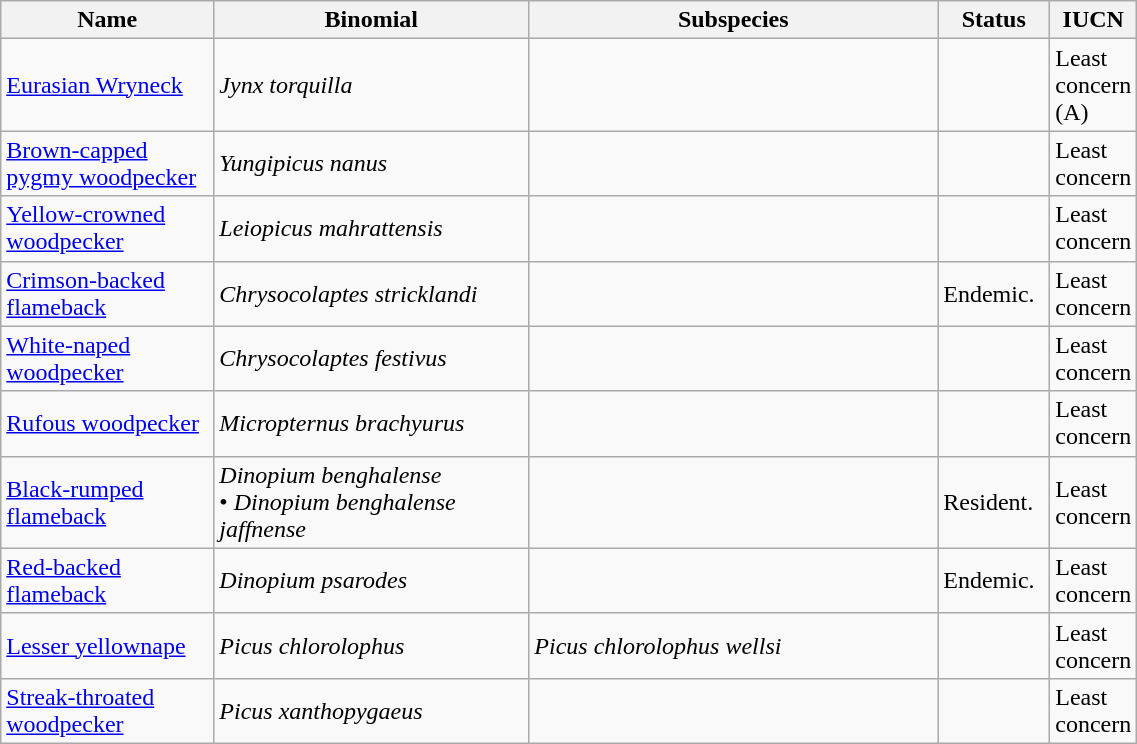<table width=60% class="wikitable">
<tr>
<th width=20%>Name</th>
<th width=30%>Binomial</th>
<th width=40%>Subspecies</th>
<th width=30%>Status</th>
<th width=30%>IUCN</th>
</tr>
<tr>
<td><a href='#'>Eurasian Wryneck</a><br></td>
<td><em>Jynx torquilla</em></td>
<td></td>
<td></td>
<td>Least concern<br>(A)</td>
</tr>
<tr>
<td><a href='#'>Brown-capped pygmy woodpecker</a><br></td>
<td><em>Yungipicus nanus</em></td>
<td></td>
<td></td>
<td>Least concern</td>
</tr>
<tr>
<td><a href='#'>Yellow-crowned woodpecker</a><br></td>
<td><em>Leiopicus mahrattensis</em></td>
<td></td>
<td></td>
<td>Least concern</td>
</tr>
<tr>
<td><a href='#'>Crimson-backed flameback</a><br></td>
<td><em>Chrysocolaptes stricklandi</em></td>
<td></td>
<td>Endemic.</td>
<td>Least concern</td>
</tr>
<tr>
<td><a href='#'>White-naped woodpecker</a><br></td>
<td><em>Chrysocolaptes festivus</em></td>
<td></td>
<td></td>
<td>Least concern</td>
</tr>
<tr>
<td><a href='#'>Rufous woodpecker</a><br></td>
<td><em>Micropternus brachyurus</em></td>
<td></td>
<td></td>
<td>Least concern</td>
</tr>
<tr>
<td><a href='#'>Black-rumped flameback</a><br></td>
<td><em>Dinopium benghalense</em><br>• <em>Dinopium benghalense jaffnense</em></td>
<td></td>
<td>Resident.</td>
<td>Least concern</td>
</tr>
<tr>
<td><a href='#'>Red-backed flameback</a><br></td>
<td><em>Dinopium psarodes</em></td>
<td></td>
<td>Endemic.</td>
<td>Least concern</td>
</tr>
<tr>
<td><a href='#'>Lesser yellownape</a><br></td>
<td><em>Picus chlorolophus</em></td>
<td><em>Picus chlorolophus wellsi</em></td>
<td></td>
<td>Least concern</td>
</tr>
<tr>
<td><a href='#'>Streak-throated woodpecker</a><br></td>
<td><em>Picus xanthopygaeus</em></td>
<td></td>
<td></td>
<td>Least concern</td>
</tr>
</table>
